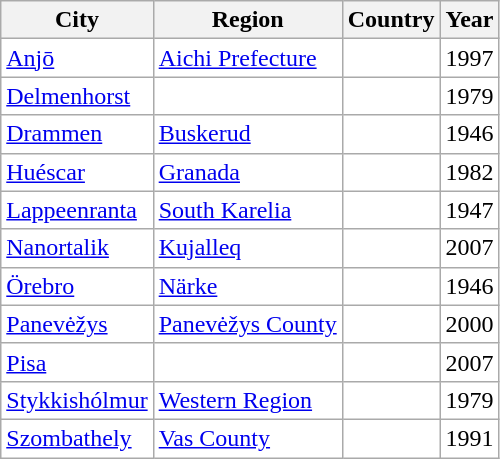<table class="wikitable" style="background:white;">
<tr>
<th>City</th>
<th>Region</th>
<th>Country</th>
<th>Year</th>
</tr>
<tr>
<td> <a href='#'>Anjō</a></td>
<td> <a href='#'>Aichi Prefecture</a></td>
<td></td>
<td>1997</td>
</tr>
<tr>
<td> <a href='#'>Delmenhorst</a></td>
<td></td>
<td></td>
<td>1979</td>
</tr>
<tr>
<td> <a href='#'>Drammen</a></td>
<td> <a href='#'>Buskerud</a></td>
<td></td>
<td>1946</td>
</tr>
<tr>
<td> <a href='#'>Huéscar</a></td>
<td> <a href='#'>Granada</a></td>
<td></td>
<td>1982</td>
</tr>
<tr>
<td> <a href='#'>Lappeenranta</a></td>
<td> <a href='#'>South Karelia</a></td>
<td></td>
<td>1947</td>
</tr>
<tr>
<td><a href='#'>Nanortalik</a></td>
<td> <a href='#'>Kujalleq</a></td>
<td></td>
<td>2007</td>
</tr>
<tr>
<td> <a href='#'>Örebro</a></td>
<td> <a href='#'>Närke</a></td>
<td></td>
<td>1946</td>
</tr>
<tr>
<td> <a href='#'>Panevėžys</a></td>
<td> <a href='#'>Panevėžys County</a></td>
<td></td>
<td>2000</td>
</tr>
<tr>
<td> <a href='#'>Pisa</a></td>
<td></td>
<td></td>
<td>2007</td>
</tr>
<tr>
<td> <a href='#'>Stykkishólmur</a></td>
<td> <a href='#'>Western Region</a></td>
<td></td>
<td>1979</td>
</tr>
<tr>
<td> <a href='#'>Szombathely</a></td>
<td> <a href='#'>Vas County</a></td>
<td></td>
<td>1991</td>
</tr>
</table>
